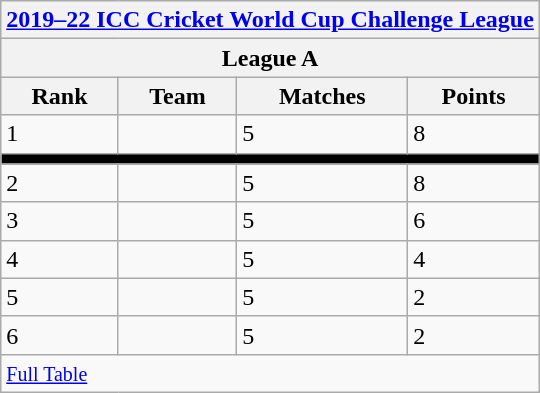<table class="wikitable" style="white-space: nowrap;" style="text-align:center">
<tr>
<th colspan="4"><a href='#'>2019–22 ICC Cricket World Cup Challenge League</a></th>
</tr>
<tr>
<th colspan="4">League A</th>
</tr>
<tr>
<th>Rank</th>
<th>Team</th>
<th>Matches</th>
<th>Points</th>
</tr>
<tr>
<td>1</td>
<td style="text-align:left"></td>
<td>5</td>
<td>8</td>
</tr>
<tr>
<td colspan="4" style="background-color:#000"></td>
</tr>
<tr>
<td>2</td>
<td style="text-align:left"></td>
<td>5</td>
<td>8</td>
</tr>
<tr>
<td>3</td>
<td style="text-align:left"></td>
<td>5</td>
<td>6</td>
</tr>
<tr>
<td>4</td>
<td style="text-align:left"></td>
<td>5</td>
<td>4</td>
</tr>
<tr>
<td>5</td>
<td style="text-align:left"></td>
<td>5</td>
<td>2</td>
</tr>
<tr>
<td>6</td>
<td style="text-align:left"></td>
<td>5</td>
<td>2</td>
</tr>
<tr>
<td colspan="4"><small><a href='#'>Full Table</a></small></td>
</tr>
</table>
